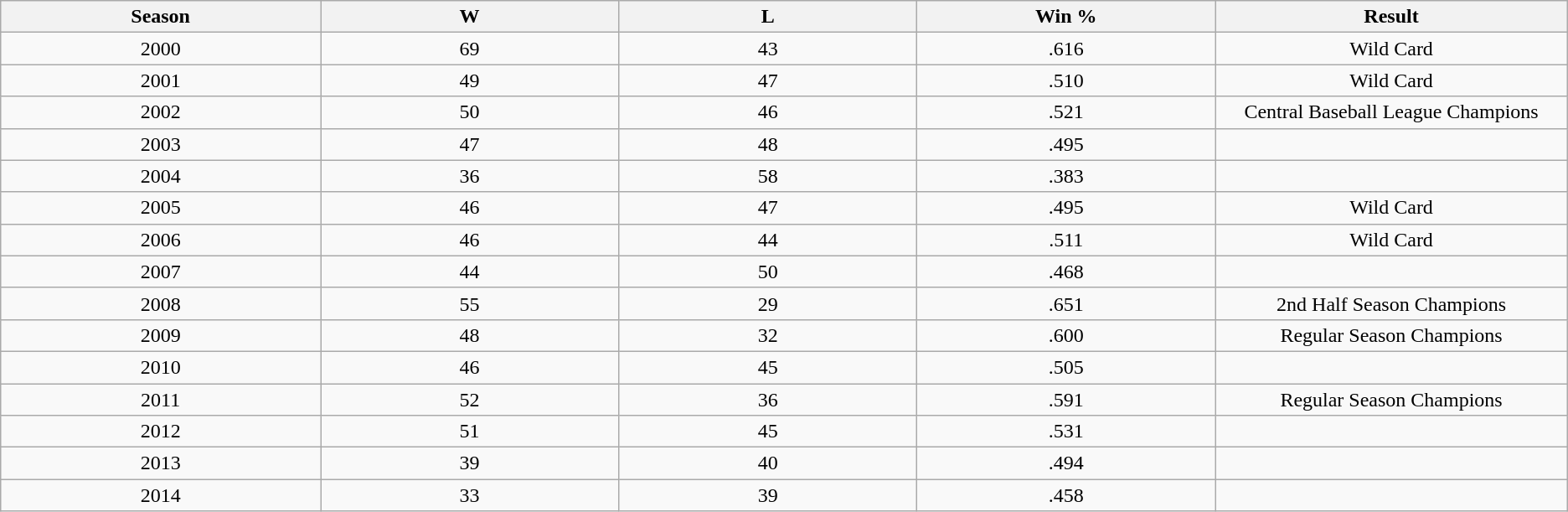<table class="wikitable">
<tr>
<th bgcolor="#DDDDFF" width="3%">Season</th>
<th bgcolor="#DDDDFF" width="3%">W</th>
<th bgcolor="#DDDDFF" width="3%">L</th>
<th bgcolor="#DDDDFF" width="3%">Win %</th>
<th bgcolor="#DDDDFF" width="3%">Result</th>
</tr>
<tr>
<td align=center>2000</td>
<td align=center>69</td>
<td align=center>43</td>
<td align=center>.616</td>
<td align=center>Wild Card</td>
</tr>
<tr>
<td align=center>2001</td>
<td align=center>49</td>
<td align=center>47</td>
<td align=center>.510</td>
<td align=center>Wild Card</td>
</tr>
<tr>
<td align=center>2002</td>
<td align=center>50</td>
<td align=center>46</td>
<td align=center>.521</td>
<td align=center>Central Baseball League Champions</td>
</tr>
<tr>
<td align=center>2003</td>
<td align=center>47</td>
<td align=center>48</td>
<td align=center>.495</td>
<td align=center></td>
</tr>
<tr>
<td align=center>2004</td>
<td align=center>36</td>
<td align=center>58</td>
<td align=center>.383</td>
<td align=center></td>
</tr>
<tr>
<td align=center>2005</td>
<td align=center>46</td>
<td align=center>47</td>
<td align=center>.495</td>
<td align=center>Wild Card</td>
</tr>
<tr>
<td align=center>2006</td>
<td align=center>46</td>
<td align=center>44</td>
<td align=center>.511</td>
<td align=center>Wild Card</td>
</tr>
<tr>
<td align=center>2007</td>
<td align=center>44</td>
<td align=center>50</td>
<td align=center>.468</td>
<td align=center></td>
</tr>
<tr>
<td align=center>2008</td>
<td align=center>55</td>
<td align=center>29</td>
<td align=center>.651</td>
<td align=center>2nd Half Season Champions</td>
</tr>
<tr>
<td align=center>2009</td>
<td align=center>48</td>
<td align=center>32</td>
<td align=center>.600</td>
<td align=center>Regular Season Champions</td>
</tr>
<tr>
<td align=center>2010</td>
<td align=center>46</td>
<td align=center>45</td>
<td align=center>.505</td>
<td align=center></td>
</tr>
<tr>
<td align=center>2011</td>
<td align=center>52</td>
<td align=center>36</td>
<td align=center>.591</td>
<td align=center>Regular Season Champions</td>
</tr>
<tr>
<td align=center>2012</td>
<td align=center>51</td>
<td align=center>45</td>
<td align=center>.531</td>
<td align=center></td>
</tr>
<tr>
<td align=center>2013</td>
<td align=center>39</td>
<td align=center>40</td>
<td align=center>.494</td>
<td align=center></td>
</tr>
<tr>
<td align=center>2014</td>
<td align=center>33</td>
<td align=center>39</td>
<td align=center>.458</td>
<td align=center></td>
</tr>
</table>
